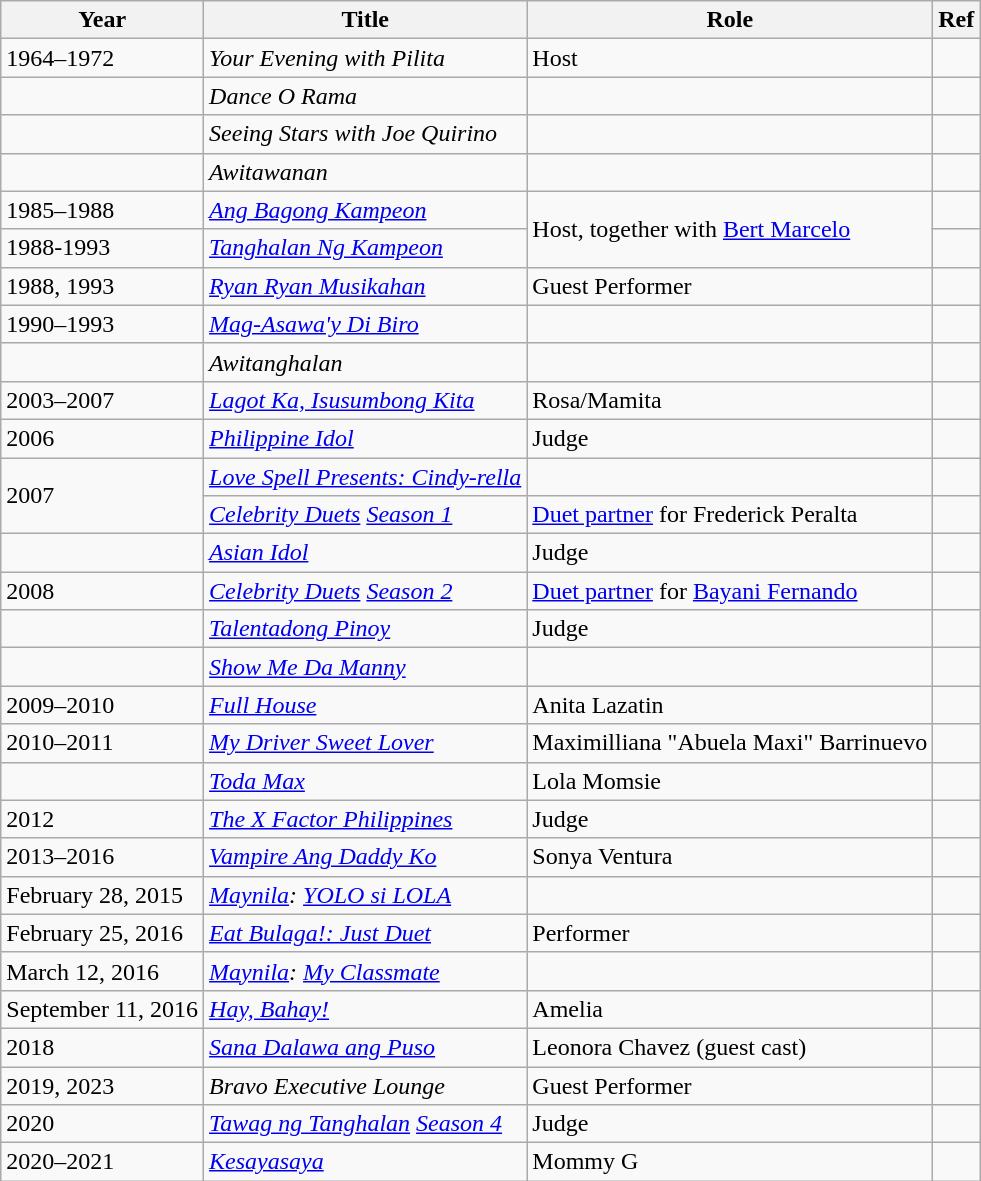<table class="wikitable">
<tr>
<th>Year</th>
<th>Title</th>
<th>Role</th>
<th>Ref</th>
</tr>
<tr>
<td>1964–1972</td>
<td><em>Your Evening with Pilita</em></td>
<td>Host</td>
<td></td>
</tr>
<tr>
<td></td>
<td><em>Dance O Rama</em></td>
<td></td>
<td></td>
</tr>
<tr>
<td></td>
<td><em>Seeing Stars with Joe Quirino</em></td>
<td></td>
<td></td>
</tr>
<tr>
<td></td>
<td><em>Awitawanan</em></td>
<td></td>
<td></td>
</tr>
<tr>
<td>1985–1988</td>
<td><em><a href='#'>Ang Bagong Kampeon</a></em></td>
<td rowspan="2">Host, together with <a href='#'>Bert Marcelo</a></td>
<td></td>
</tr>
<tr>
<td>1988-1993</td>
<td><em><a href='#'>Tanghalan Ng Kampeon</a></em></td>
<td></td>
</tr>
<tr>
<td>1988, 1993</td>
<td><em><a href='#'>Ryan Ryan Musikahan</a></em></td>
<td>Guest Performer</td>
<td></td>
</tr>
<tr>
<td>1990–1993</td>
<td><em><a href='#'>Mag-Asawa'y Di Biro</a></em></td>
<td></td>
<td></td>
</tr>
<tr>
<td></td>
<td><em>Awitanghalan</em></td>
<td></td>
<td></td>
</tr>
<tr>
<td>2003–2007</td>
<td><em><a href='#'>Lagot Ka, Isusumbong Kita</a></em></td>
<td>Rosa/Mamita</td>
<td></td>
</tr>
<tr>
<td>2006</td>
<td><em><a href='#'>Philippine Idol</a></em></td>
<td>Judge</td>
<td></td>
</tr>
<tr>
<td rowspan="2">2007</td>
<td><em><a href='#'>Love Spell Presents: Cindy-rella</a></em></td>
<td></td>
<td></td>
</tr>
<tr>
<td><em><a href='#'>Celebrity Duets</a> <a href='#'>Season 1</a></em></td>
<td><a href='#'>Duet partner</a> for Frederick Peralta</td>
<td></td>
</tr>
<tr>
<td></td>
<td><em><a href='#'>Asian Idol</a></em></td>
<td>Judge</td>
<td></td>
</tr>
<tr>
<td>2008</td>
<td><em><a href='#'>Celebrity Duets</a> <a href='#'>Season 2</a></em></td>
<td><a href='#'>Duet partner</a> for <a href='#'>Bayani Fernando</a></td>
<td></td>
</tr>
<tr>
<td></td>
<td><em><a href='#'>Talentadong Pinoy</a></em></td>
<td>Judge</td>
<td></td>
</tr>
<tr>
<td></td>
<td><em><a href='#'>Show Me Da Manny</a></em></td>
<td></td>
<td></td>
</tr>
<tr>
<td>2009–2010</td>
<td><em><a href='#'>Full House</a></em></td>
<td>Anita Lazatin</td>
<td></td>
</tr>
<tr>
<td>2010–2011</td>
<td><em><a href='#'>My Driver Sweet Lover</a></em></td>
<td>Maximilliana "Abuela Maxi" Barrinuevo</td>
<td></td>
</tr>
<tr>
<td></td>
<td><em><a href='#'>Toda Max</a></em></td>
<td>Lola Momsie</td>
<td></td>
</tr>
<tr>
<td>2012</td>
<td><em><a href='#'>The X Factor Philippines</a></em></td>
<td>Judge</td>
<td></td>
</tr>
<tr>
<td>2013–2016</td>
<td><em><a href='#'>Vampire Ang Daddy Ko</a></em></td>
<td>Sonya Ventura</td>
<td></td>
</tr>
<tr>
<td>February 28, 2015</td>
<td><em><a href='#'>Maynila</a>: <a href='#'>YOLO si LOLA</a></em></td>
<td></td>
<td></td>
</tr>
<tr>
<td>February 25, 2016</td>
<td><em><a href='#'>Eat Bulaga!: Just Duet</a></em></td>
<td>Performer</td>
<td></td>
</tr>
<tr>
<td>March 12, 2016</td>
<td><em><a href='#'>Maynila</a>: <a href='#'>My Classmate</a></em></td>
<td></td>
<td></td>
</tr>
<tr>
<td>September 11, 2016</td>
<td><em><a href='#'>Hay, Bahay!</a></em></td>
<td>Amelia</td>
<td></td>
</tr>
<tr>
<td>2018</td>
<td><em><a href='#'>Sana Dalawa ang Puso</a></em></td>
<td>Leonora Chavez (guest cast)</td>
<td></td>
</tr>
<tr>
<td>2019, 2023</td>
<td><em>Bravo Executive Lounge</em></td>
<td>Guest Performer</td>
<td></td>
</tr>
<tr>
<td>2020</td>
<td><em><a href='#'>Tawag ng Tanghalan</a> <a href='#'>Season 4</a></em></td>
<td>Judge</td>
<td></td>
</tr>
<tr>
<td>2020–2021</td>
<td><em><a href='#'>Kesayasaya</a></em></td>
<td>Mommy G</td>
<td></td>
</tr>
</table>
